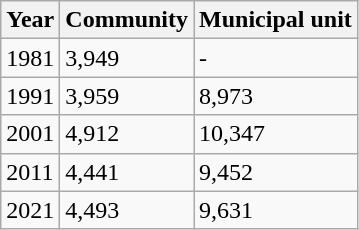<table class="wikitable">
<tr>
<th>Year</th>
<th>Community</th>
<th>Municipal unit</th>
</tr>
<tr>
<td>1981</td>
<td>3,949</td>
<td>-</td>
</tr>
<tr>
<td>1991</td>
<td>3,959</td>
<td>8,973</td>
</tr>
<tr>
<td>2001</td>
<td>4,912</td>
<td>10,347</td>
</tr>
<tr>
<td>2011</td>
<td>4,441</td>
<td>9,452</td>
</tr>
<tr>
<td>2021</td>
<td>4,493</td>
<td>9,631</td>
</tr>
</table>
